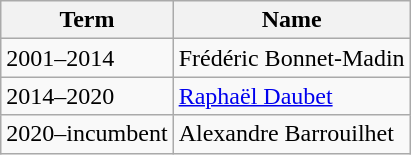<table class="wikitable">
<tr>
<th>Term</th>
<th>Name</th>
</tr>
<tr>
<td>2001–2014</td>
<td>Frédéric Bonnet-Madin</td>
</tr>
<tr>
<td>2014–2020</td>
<td><a href='#'>Raphaël Daubet</a></td>
</tr>
<tr>
<td>2020–incumbent</td>
<td>Alexandre Barrouilhet</td>
</tr>
</table>
